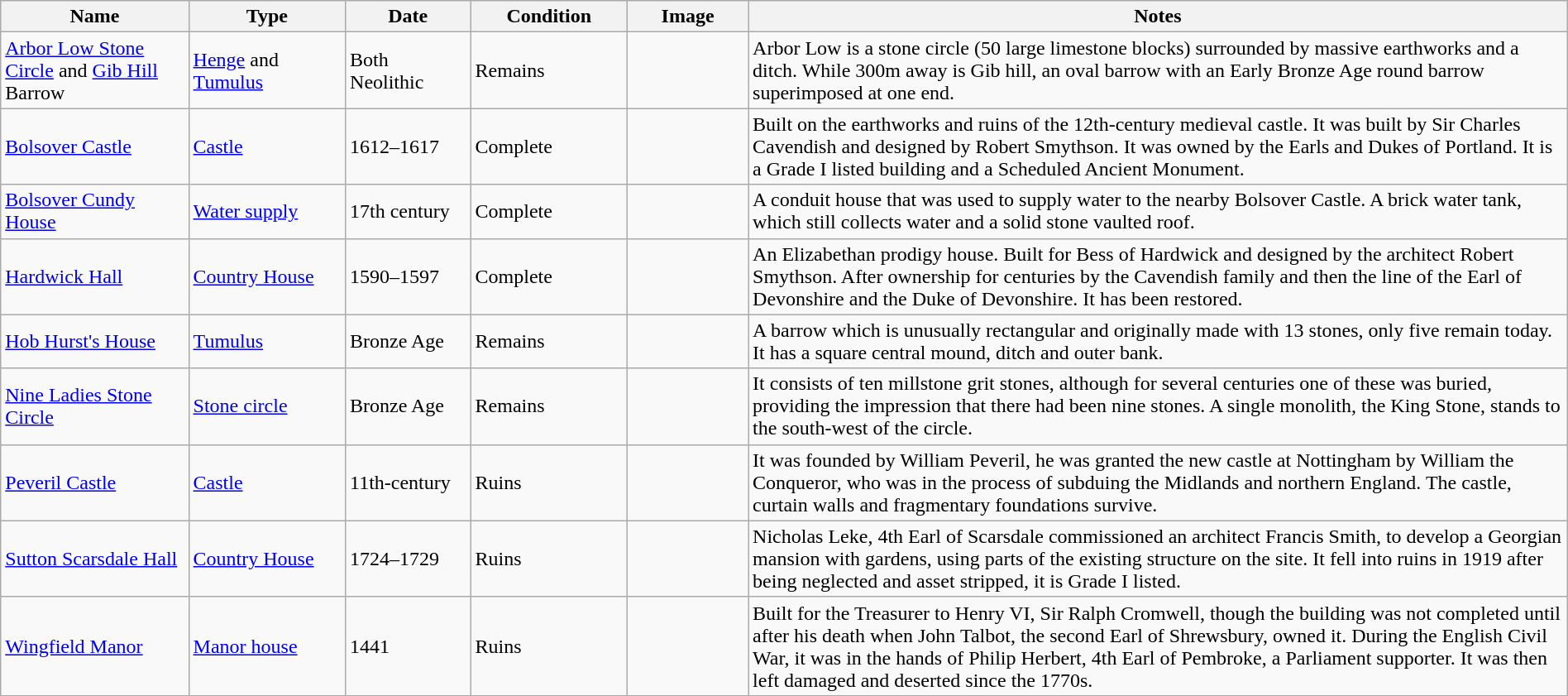<table class="wikitable sortable" width="100%">
<tr>
<th width="12%">Name</th>
<th width="10%">Type</th>
<th width="8%">Date</th>
<th width="10%">Condition</th>
<th class="unsortable" width="90px">Image</th>
<th class="unsortable">Notes</th>
</tr>
<tr>
<td><a href='#'>Arbor Low Stone Circle</a> and <a href='#'>Gib Hill</a> Barrow</td>
<td><a href='#'>Henge</a> and <a href='#'>Tumulus</a></td>
<td>Both Neolithic</td>
<td>Remains</td>
<td></td>
<td>Arbor Low is a stone circle (50 large limestone blocks) surrounded by massive earthworks and a ditch. While 300m away is Gib hill, an oval barrow with an Early Bronze Age round barrow superimposed at one end.</td>
</tr>
<tr>
<td><a href='#'>Bolsover Castle</a></td>
<td><a href='#'>Castle</a></td>
<td>1612–1617</td>
<td>Complete</td>
<td></td>
<td>Built on the earthworks and ruins of the 12th-century medieval castle. It was built by Sir Charles Cavendish and designed by Robert Smythson. It was owned by the Earls and Dukes of Portland. It is a Grade I listed building and a Scheduled Ancient Monument.</td>
</tr>
<tr>
<td><a href='#'>Bolsover Cundy House</a></td>
<td><a href='#'>Water supply</a></td>
<td>17th century</td>
<td>Complete</td>
<td></td>
<td>A conduit house that was used to supply water to the nearby Bolsover Castle. A brick water tank, which still collects water and a solid stone vaulted roof.</td>
</tr>
<tr>
<td><a href='#'>Hardwick Hall</a></td>
<td><a href='#'>Country House</a></td>
<td>1590–1597</td>
<td>Complete</td>
<td></td>
<td>An Elizabethan prodigy house. Built for Bess of Hardwick and designed by the architect Robert Smythson. After ownership for centuries by the Cavendish family and then the line of the Earl of Devonshire and the Duke of Devonshire. It has been restored.</td>
</tr>
<tr>
<td><a href='#'>Hob Hurst's House</a></td>
<td><a href='#'>Tumulus</a></td>
<td>Bronze Age</td>
<td>Remains</td>
<td></td>
<td>A barrow which is unusually rectangular and originally made with 13 stones, only five remain today. It has a square central mound, ditch and outer bank.</td>
</tr>
<tr>
<td><a href='#'>Nine Ladies Stone Circle</a></td>
<td><a href='#'>Stone circle</a></td>
<td>Bronze Age</td>
<td>Remains</td>
<td></td>
<td>It consists of ten millstone grit stones, although for several centuries one of these was buried, providing the impression that there had been nine stones. A single monolith, the King Stone, stands to the south-west of the circle.</td>
</tr>
<tr>
<td><a href='#'>Peveril Castle</a></td>
<td><a href='#'>Castle</a></td>
<td>11th-century</td>
<td>Ruins</td>
<td></td>
<td>It was founded by William Peveril, he was granted the new castle at Nottingham by William the Conqueror, who was in the process of subduing the Midlands and northern England. The castle, curtain walls and fragmentary foundations survive.</td>
</tr>
<tr>
<td><a href='#'>Sutton Scarsdale Hall</a></td>
<td><a href='#'>Country House</a></td>
<td>1724–1729</td>
<td>Ruins</td>
<td></td>
<td>Nicholas Leke, 4th Earl of Scarsdale commissioned an architect Francis Smith, to develop a Georgian mansion with gardens, using parts of the existing structure on the site. It fell into ruins in 1919 after being neglected and asset stripped, it is Grade I listed.</td>
</tr>
<tr>
<td><a href='#'>Wingfield Manor</a></td>
<td><a href='#'>Manor house</a></td>
<td>1441</td>
<td>Ruins</td>
<td></td>
<td>Built for the Treasurer to Henry VI, Sir Ralph Cromwell, though the building was not completed until after his death when John Talbot, the second Earl of Shrewsbury, owned it. During the English Civil War, it was in the hands of Philip Herbert, 4th Earl of Pembroke, a Parliament supporter. It was then left damaged and deserted since the 1770s.</td>
</tr>
</table>
